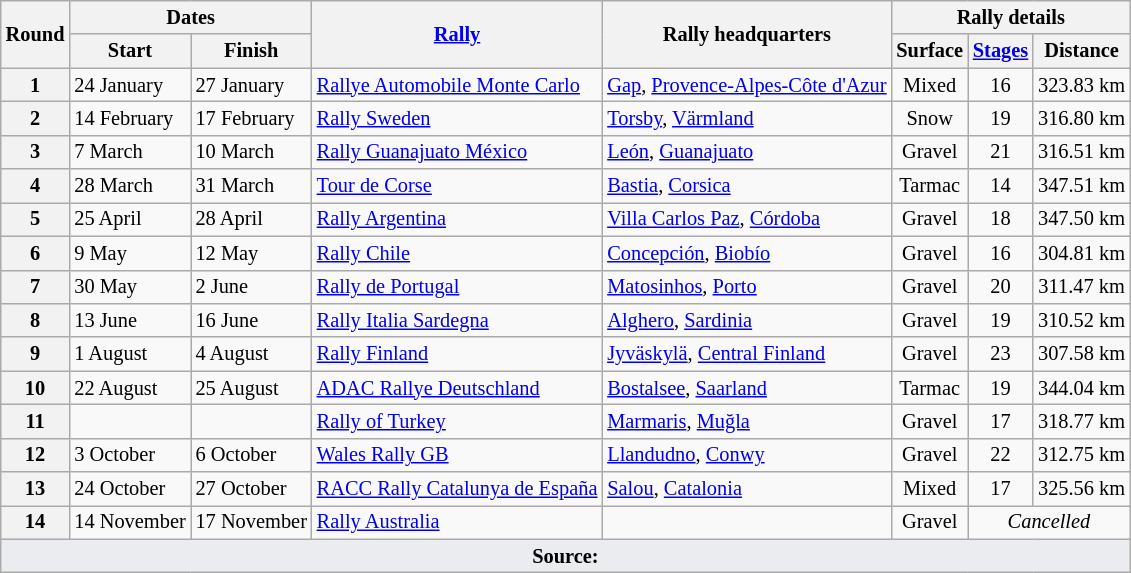<table class="wikitable" style="font-size: 85%;">
<tr>
<th rowspan="2">Round</th>
<th colspan="2">Dates</th>
<th rowspan="2"><a href='#'>Rally</a></th>
<th rowspan="2">Rally headquarters</th>
<th colspan="4">Rally details</th>
</tr>
<tr>
<th>Start</th>
<th>Finish</th>
<th>Surface</th>
<th><a href='#'>Stages</a></th>
<th>Distance</th>
</tr>
<tr>
<th>1</th>
<td>24 January</td>
<td>27 January</td>
<td> <a href='#'>Rallye Automobile Monte Carlo</a></td>
<td><a href='#'>Gap</a>, <a href='#'>Provence-Alpes-Côte d'Azur</a></td>
<td align=center>Mixed</td>
<td align=center>16</td>
<td align=center>323.83 km</td>
</tr>
<tr>
<th>2</th>
<td>14 February</td>
<td>17 February</td>
<td> <a href='#'>Rally Sweden</a></td>
<td><a href='#'>Torsby</a>, <a href='#'>Värmland</a></td>
<td align=center>Snow</td>
<td align=center>19</td>
<td align=center>316.80 km</td>
</tr>
<tr>
<th>3</th>
<td>7 March</td>
<td>10 March</td>
<td> <a href='#'>Rally Guanajuato México</a></td>
<td><a href='#'>León</a>, <a href='#'>Guanajuato</a></td>
<td align=center>Gravel</td>
<td align=center>21</td>
<td align=center>316.51 km</td>
</tr>
<tr>
<th>4</th>
<td>28 March</td>
<td>31 March</td>
<td> <a href='#'>Tour de Corse</a></td>
<td><a href='#'>Bastia</a>, <a href='#'>Corsica</a></td>
<td align=center>Tarmac</td>
<td align=center>14</td>
<td align=center>347.51 km</td>
</tr>
<tr>
<th>5</th>
<td>25 April</td>
<td>28 April</td>
<td> <a href='#'>Rally Argentina</a></td>
<td><a href='#'>Villa Carlos Paz</a>, <a href='#'>Córdoba</a></td>
<td align=center>Gravel</td>
<td align=center>18</td>
<td align=center>347.50 km</td>
</tr>
<tr>
<th>6</th>
<td>9 May</td>
<td>12 May</td>
<td> <a href='#'>Rally Chile</a></td>
<td><a href='#'>Concepción</a>, <a href='#'>Biobío</a></td>
<td align=center>Gravel</td>
<td align=center>16</td>
<td align=center>304.81 km</td>
</tr>
<tr>
<th>7</th>
<td>30 May</td>
<td>2 June</td>
<td> <a href='#'>Rally de Portugal</a></td>
<td><a href='#'>Matosinhos</a>, <a href='#'>Porto</a></td>
<td align=center>Gravel</td>
<td align=center>20</td>
<td align=center>311.47 km</td>
</tr>
<tr>
<th>8</th>
<td>13 June</td>
<td>16 June</td>
<td> <a href='#'>Rally Italia Sardegna</a></td>
<td><a href='#'>Alghero</a>, <a href='#'>Sardinia</a></td>
<td align=center>Gravel</td>
<td align=center>19</td>
<td align=center>310.52 km</td>
</tr>
<tr>
<th>9</th>
<td>1 August</td>
<td>4 August</td>
<td> <a href='#'>Rally Finland</a></td>
<td><a href='#'>Jyväskylä</a>, <a href='#'>Central Finland</a></td>
<td align=center>Gravel</td>
<td align=center>23</td>
<td align=center>307.58 km</td>
</tr>
<tr>
<th>10</th>
<td>22 August</td>
<td>25 August</td>
<td> <a href='#'>ADAC Rallye Deutschland</a></td>
<td><a href='#'>Bostalsee</a>, <a href='#'>Saarland</a></td>
<td align=center>Tarmac</td>
<td align=center>19</td>
<td align=center>344.04 km</td>
</tr>
<tr>
<th>11</th>
<td></td>
<td></td>
<td> <a href='#'>Rally of Turkey</a></td>
<td><a href='#'>Marmaris</a>, <a href='#'>Muğla</a></td>
<td align=center>Gravel</td>
<td align=center>17</td>
<td align=center>318.77 km</td>
</tr>
<tr>
<th>12</th>
<td>3 October</td>
<td>6 October</td>
<td> <a href='#'>Wales Rally GB</a></td>
<td><a href='#'>Llandudno</a>, <a href='#'>Conwy</a></td>
<td align=center>Gravel</td>
<td align=center>22</td>
<td align=center>312.75 km</td>
</tr>
<tr>
<th>13</th>
<td>24 October</td>
<td>27 October</td>
<td nowrap> <a href='#'>RACC Rally Catalunya de España</a></td>
<td><a href='#'>Salou</a>, <a href='#'>Catalonia</a></td>
<td align=center>Mixed</td>
<td align=center>17</td>
<td align=center>325.56 km</td>
</tr>
<tr>
<th>14</th>
<td>14 November</td>
<td>17 November</td>
<td> <a href='#'>Rally Australia</a></td>
<td></td>
<td align=center>Gravel</td>
<td align="center" colspan=2><em>Cancelled</em></td>
</tr>
<tr>
<td style="background-color:#EAECF0; text-align:center" colspan="9"><strong>Source:</strong></td>
</tr>
</table>
